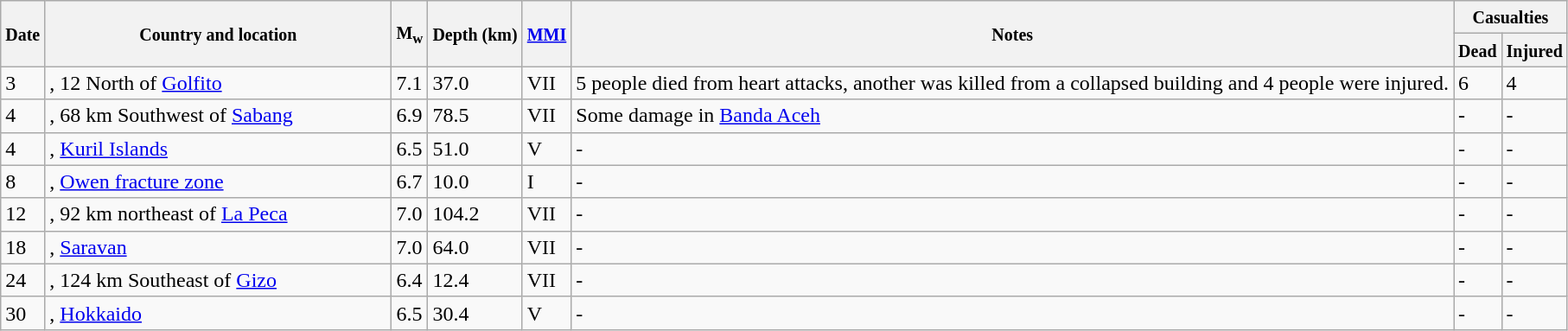<table class="wikitable sortable sort-under" style="border:1px black; margin-left:1em;">
<tr>
<th rowspan="2"><small>Date</small></th>
<th rowspan="2" style="width: 260px"><small>Country and location</small></th>
<th rowspan="2"><small>M<sub>w</sub></small></th>
<th rowspan="2"><small>Depth (km)</small></th>
<th rowspan="2"><small><a href='#'>MMI</a></small></th>
<th rowspan="2" class="unsortable"><small>Notes</small></th>
<th colspan="2"><small>Casualties</small></th>
</tr>
<tr>
<th><small>Dead</small></th>
<th><small>Injured</small></th>
</tr>
<tr>
<td>3</td>
<td>, 12 North of <a href='#'>Golfito</a></td>
<td>7.1</td>
<td>37.0</td>
<td>VII</td>
<td>5 people died from heart attacks, another was killed from a collapsed building and 4 people were injured.</td>
<td>6</td>
<td>4</td>
</tr>
<tr>
<td>4</td>
<td>, 68 km Southwest of <a href='#'>Sabang</a></td>
<td>6.9</td>
<td>78.5</td>
<td>VII</td>
<td>Some damage in <a href='#'>Banda Aceh</a></td>
<td>-</td>
<td>-</td>
</tr>
<tr>
<td>4</td>
<td>, <a href='#'>Kuril Islands</a></td>
<td>6.5</td>
<td>51.0</td>
<td>V</td>
<td>-</td>
<td>-</td>
<td>-</td>
</tr>
<tr>
<td>8</td>
<td>, <a href='#'>Owen fracture zone</a></td>
<td>6.7</td>
<td>10.0</td>
<td>I</td>
<td>-</td>
<td>-</td>
<td>-</td>
</tr>
<tr>
<td>12</td>
<td>, 92 km northeast of <a href='#'>La Peca</a></td>
<td>7.0</td>
<td>104.2</td>
<td>VII</td>
<td>-</td>
<td>-</td>
<td>-</td>
</tr>
<tr>
<td>18</td>
<td>, <a href='#'>Saravan</a></td>
<td>7.0</td>
<td>64.0</td>
<td>VII</td>
<td>-</td>
<td>-</td>
<td>-</td>
</tr>
<tr>
<td>24</td>
<td>, 124 km Southeast of <a href='#'>Gizo</a></td>
<td>6.4</td>
<td>12.4</td>
<td>VII</td>
<td>-</td>
<td>-</td>
<td>-</td>
</tr>
<tr>
<td>30</td>
<td>, <a href='#'>Hokkaido</a></td>
<td>6.5</td>
<td>30.4</td>
<td>V</td>
<td>-</td>
<td>-</td>
<td>-</td>
</tr>
</table>
